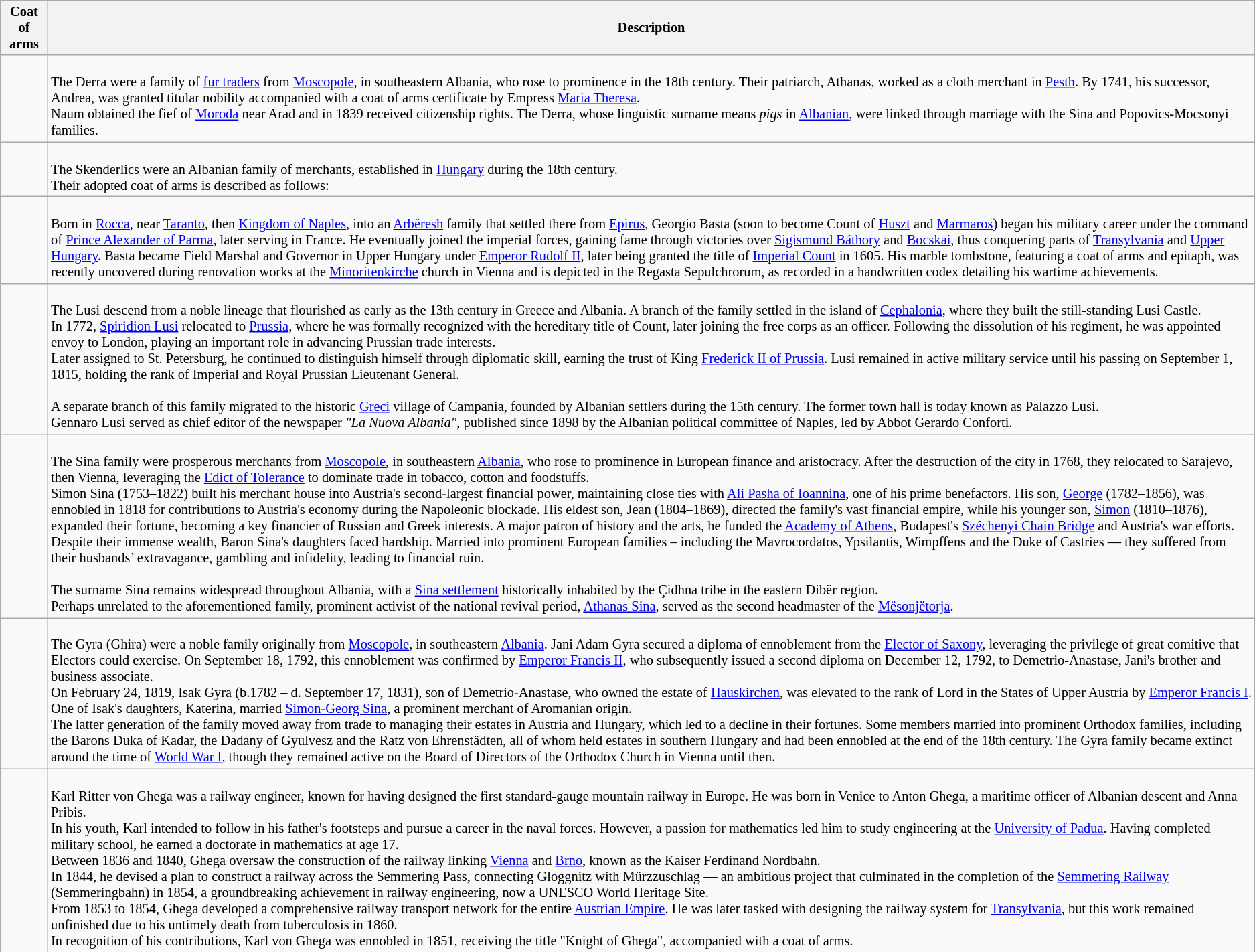<table class="wikitable" style="font-size:85%;">
<tr>
<th>Coat of arms</th>
<th>Description</th>
</tr>
<tr>
<td align="center"></td>
<td><br>The Derra were a family of <a href='#'>fur traders</a> from <a href='#'>Moscopole</a>, in southeastern Albania, who rose to prominence in the 18th century. Their patriarch, Athanas, worked as a cloth merchant in <a href='#'>Pesth</a>. By 1741, his successor, Andrea, was granted titular nobility accompanied with a coat of arms certificate by Empress <a href='#'>Maria Theresa</a>.<br>Naum obtained the fief of <a href='#'>Moroda</a> near Arad and in 1839 received citizenship rights.
The Derra, whose linguistic surname means <em>pigs</em> in <a href='#'>Albanian</a>, were linked through marriage with the Sina and Popovics-Mocsonyi families.<br></td>
</tr>
<tr>
<td align="center"></td>
<td><br>The Skenderlics were an Albanian family of merchants, established in <a href='#'>Hungary</a> during the 18th century.<br>Their adopted coat of arms is described as follows:<br></td>
</tr>
<tr>
<td align="center"></td>
<td><br>Born in <a href='#'>Rocca</a>, near <a href='#'>Taranto</a>, then <a href='#'>Kingdom of Naples</a>, into an <a href='#'>Arbëresh</a> family that settled there from <a href='#'>Epirus</a>, Georgio Basta (soon to become Count of <a href='#'>Huszt</a> and <a href='#'>Marmaros</a>) began his military career under the command of <a href='#'>Prince Alexander of Parma</a>, later serving in France. He eventually joined the imperial forces, gaining fame through victories over <a href='#'>Sigismund Báthory</a> and <a href='#'>Bocskai</a>, thus conquering parts of <a href='#'>Transylvania</a> and <a href='#'>Upper Hungary</a>. Basta became Field Marshal and Governor in Upper Hungary under <a href='#'>Emperor Rudolf II</a>, later being granted the title of <a href='#'>Imperial Count</a> in 1605. His marble tombstone, featuring a coat of arms and epitaph, was recently uncovered during renovation works at the <a href='#'>Minoritenkirche</a> church in Vienna and is depicted in the Regasta Sepulchrorum, as recorded in a handwritten codex detailing his wartime achievements.<br></td>
</tr>
<tr>
<td align="center"></td>
<td><br>The Lusi descend from a noble lineage that flourished as early as the 13th century in Greece and Albania. A branch of the family settled in the island of <a href='#'>Cephalonia</a>, where they built the still-standing Lusi Castle.<br>In 1772, <a href='#'>Spiridion Lusi</a> relocated to <a href='#'>Prussia</a>, where he was formally recognized with the hereditary title of Count, later joining the free corps as an officer.
Following the dissolution of his regiment, he was appointed envoy to London, playing an important role in advancing Prussian trade interests.<br>Later assigned to St. Petersburg, he continued to distinguish himself through diplomatic skill, earning the trust of King <a href='#'>Frederick II of Prussia</a>. Lusi remained in active military service until his passing on September 1, 1815, holding the rank of Imperial and Royal Prussian Lieutenant General.<br><br>A separate branch of this family migrated to the historic <a href='#'>Greci</a> village of Campania, founded by Albanian settlers during the 15th century. The former town hall is today known as Palazzo Lusi.<br>Gennaro Lusi served as chief editor of the newspaper <em>"La Nuova Albania"</em>, published since 1898 by the Albanian political committee of Naples, led by Abbot Gerardo Conforti.</td>
</tr>
<tr>
<td align="center"></td>
<td><br>The Sina family were prosperous merchants from <a href='#'>Moscopole</a>, in southeastern <a href='#'>Albania</a>, who rose to prominence in European finance and aristocracy. After the destruction of the city in 1768, they relocated to Sarajevo, then Vienna, leveraging the <a href='#'>Edict of Tolerance</a> to dominate trade in tobacco, cotton and foodstuffs.<br>Simon Sina (1753–1822) built his merchant house into Austria's second-largest financial power, maintaining close ties with <a href='#'>Ali Pasha of Ioannina</a>, one of his prime benefactors. His son, <a href='#'>George</a> (1782–1856), was ennobled in 1818 for contributions to Austria's economy during the Napoleonic blockade. His eldest son, Jean (1804–1869), directed the family's vast financial empire, while his younger son, <a href='#'>Simon</a> (1810–1876), expanded their fortune, becoming a key financier of Russian and Greek interests. A major patron of history and the arts, he funded the <a href='#'>Academy of Athens</a>, Budapest's <a href='#'>Széchenyi Chain Bridge</a> and Austria's war efforts.<br>Despite their immense wealth, Baron Sina's daughters faced hardship. Married into prominent European families – including the Mavrocordatos, Ypsilantis, Wimpffens and the Duke of Castries — they suffered from their husbands’ extravagance, gambling and infidelity, leading to financial ruin.<br><br>The surname Sina remains widespread throughout Albania, with a <a href='#'>Sina settlement</a> historically inhabited by the Çidhna tribe in the eastern Dibër region.<br>Perhaps unrelated to the aforementioned family, prominent activist of the national revival period, <a href='#'>Athanas Sina</a>, served as the second headmaster of the <a href='#'>Mësonjëtorja</a>.</td>
</tr>
<tr>
<td align="center"></td>
<td><br>The Gyra (Ghira) were a noble family originally from <a href='#'>Moscopole</a>, in southeastern <a href='#'>Albania</a>. Jani Adam Gyra secured a diploma of ennoblement from the <a href='#'>Elector of Saxony</a>, leveraging the privilege of great comitive that Electors could exercise. On September 18, 1792, this ennoblement was confirmed by <a href='#'>Emperor Francis II</a>, who subsequently issued a second diploma on December 12, 1792, to Demetrio-Anastase, Jani's brother and business associate.<br>On February 24, 1819, Isak Gyra (b.1782 – d. September 17, 1831), son of Demetrio-Anastase, who owned the estate of <a href='#'>Hauskirchen</a>, was elevated to the rank of Lord in the States of Upper Austria by <a href='#'>Emperor Francis I</a>. One of Isak's daughters, Katerina, married <a href='#'>Simon-Georg Sina</a>, a prominent merchant of Aromanian origin.<br>The latter generation of the family moved away from trade to managing their estates in Austria and Hungary, which led to a decline in their fortunes. Some members married into prominent Orthodox families, including the Barons Duka of Kadar, the Dadany of Gyulvesz and the Ratz von Ehrenstädten, all of whom held estates in southern Hungary and had been ennobled at the end of the 18th century. The Gyra family became extinct around the time of <a href='#'>World War I</a>, though they remained active on the Board of Directors of the Orthodox Church in Vienna until then.<br></td>
</tr>
<tr>
<td align="center"></td>
<td><br>Karl Ritter von Ghega was a railway engineer, known for having designed the first standard-gauge mountain railway in Europe. He was born in Venice to Anton Ghega, a maritime officer of Albanian descent and Anna Pribis.<br>In his youth, Karl intended to follow in his father's footsteps and pursue a career in the naval forces. However, a passion for mathematics led him to study engineering at the <a href='#'>University of Padua</a>. Having completed military school, he earned a doctorate in mathematics at age 17.<br>Between 1836 and 1840, Ghega oversaw the construction of the railway linking <a href='#'>Vienna</a> and <a href='#'>Brno</a>, known as the Kaiser Ferdinand Nordbahn.<br>In 1844, he devised a plan to construct a railway across the Semmering Pass, connecting Gloggnitz with Mürzzuschlag — an ambitious project that culminated in the completion of the <a href='#'>Semmering Railway</a> (Semmeringbahn) in 1854, a groundbreaking achievement in railway engineering, now a UNESCO World Heritage Site.<br>From 1853 to 1854, Ghega developed a comprehensive railway transport network for the entire <a href='#'>Austrian Empire</a>. He was later tasked with designing the railway system for <a href='#'>Transylvania</a>, but this work remained unfinished due to his untimely death from tuberculosis in 1860.<br>In recognition of his contributions, Karl von Ghega was ennobled in 1851, receiving the title "Knight of Ghega", accompanied with a coat of arms.<br></td>
</tr>
</table>
